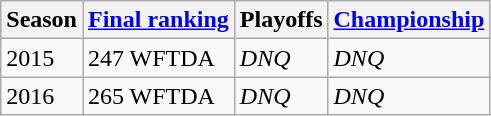<table class="wikitable sortable">
<tr>
<th>Season</th>
<th><a href='#'>Final ranking</a></th>
<th>Playoffs</th>
<th><a href='#'>Championship</a></th>
</tr>
<tr>
<td>2015</td>
<td>247 WFTDA</td>
<td><em>DNQ</em></td>
<td><em>DNQ</em></td>
</tr>
<tr>
<td>2016</td>
<td>265 WFTDA</td>
<td><em>DNQ</em></td>
<td><em>DNQ</em></td>
</tr>
</table>
